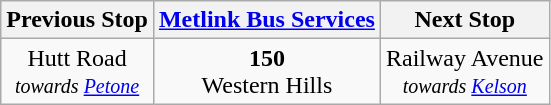<table class="wikitable">
<tr>
<th>Previous Stop</th>
<th><a href='#'>Metlink Bus Services</a></th>
<th>Next Stop</th>
</tr>
<tr>
<td align="center">Hutt Road<br><small><em>towards <a href='#'>Petone</a></em></small></td>
<td align="center"><span><strong>150</strong></span><br>Western Hills</td>
<td align="center">Railway Avenue<br><small><em>towards <a href='#'>Kelson</a></em></small></td>
</tr>
</table>
